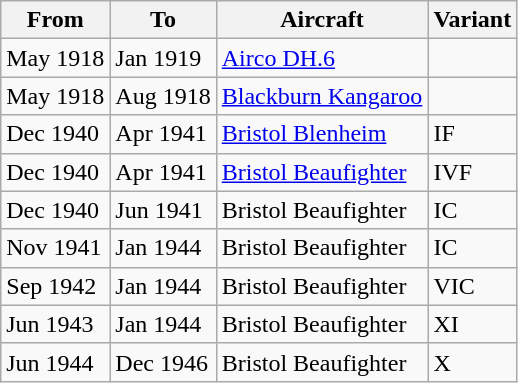<table class="wikitable">
<tr>
<th>From</th>
<th>To</th>
<th>Aircraft</th>
<th>Variant</th>
</tr>
<tr>
<td>May 1918</td>
<td>Jan 1919</td>
<td><a href='#'>Airco DH.6</a></td>
<td></td>
</tr>
<tr>
<td>May 1918</td>
<td>Aug 1918</td>
<td><a href='#'>Blackburn Kangaroo</a></td>
<td></td>
</tr>
<tr>
<td>Dec 1940</td>
<td>Apr 1941</td>
<td><a href='#'>Bristol Blenheim</a></td>
<td>IF</td>
</tr>
<tr>
<td>Dec 1940</td>
<td>Apr 1941</td>
<td><a href='#'>Bristol Beaufighter</a></td>
<td>IVF</td>
</tr>
<tr>
<td>Dec 1940</td>
<td>Jun 1941</td>
<td>Bristol Beaufighter</td>
<td>IC</td>
</tr>
<tr>
<td>Nov 1941</td>
<td>Jan 1944</td>
<td>Bristol Beaufighter</td>
<td>IC</td>
</tr>
<tr>
<td>Sep 1942</td>
<td>Jan 1944</td>
<td>Bristol Beaufighter</td>
<td>VIC</td>
</tr>
<tr>
<td>Jun 1943</td>
<td>Jan 1944</td>
<td>Bristol Beaufighter</td>
<td>XI</td>
</tr>
<tr>
<td>Jun 1944</td>
<td>Dec 1946</td>
<td>Bristol Beaufighter</td>
<td>X</td>
</tr>
</table>
